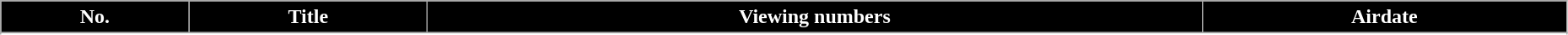<table class="wikitable plainrowheaders" style="width:98%;">
<tr>
<th style="background:#000; color:#fff;">No.</th>
<th style="background:#000; color:#fff;">Title</th>
<th style="background:#000; color:#fff;">Viewing numbers</th>
<th ! style="background:#000; color:#fff;">Airdate</th>
</tr>
<tr>
</tr>
<tr>
</tr>
<tr>
</tr>
<tr>
</tr>
</table>
